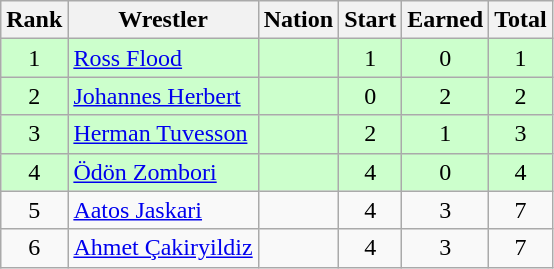<table class="wikitable sortable" style="text-align:center;">
<tr>
<th>Rank</th>
<th>Wrestler</th>
<th>Nation</th>
<th>Start</th>
<th>Earned</th>
<th>Total</th>
</tr>
<tr style="background:#cfc;">
<td>1</td>
<td align=left><a href='#'>Ross Flood</a></td>
<td align=left></td>
<td>1</td>
<td>0</td>
<td>1</td>
</tr>
<tr style="background:#cfc;">
<td>2</td>
<td align=left><a href='#'>Johannes Herbert</a></td>
<td align=left></td>
<td>0</td>
<td>2</td>
<td>2</td>
</tr>
<tr style="background:#cfc;">
<td>3</td>
<td align=left><a href='#'>Herman Tuvesson</a></td>
<td align=left></td>
<td>2</td>
<td>1</td>
<td>3</td>
</tr>
<tr style="background:#cfc;">
<td>4</td>
<td align=left><a href='#'>Ödön Zombori</a></td>
<td align=left></td>
<td>4</td>
<td>0</td>
<td>4</td>
</tr>
<tr>
<td>5</td>
<td align=left><a href='#'>Aatos Jaskari</a></td>
<td align=left></td>
<td>4</td>
<td>3</td>
<td>7</td>
</tr>
<tr>
<td>6</td>
<td align=left><a href='#'>Ahmet Çakiryildiz</a></td>
<td align=left></td>
<td>4</td>
<td>3</td>
<td>7</td>
</tr>
</table>
